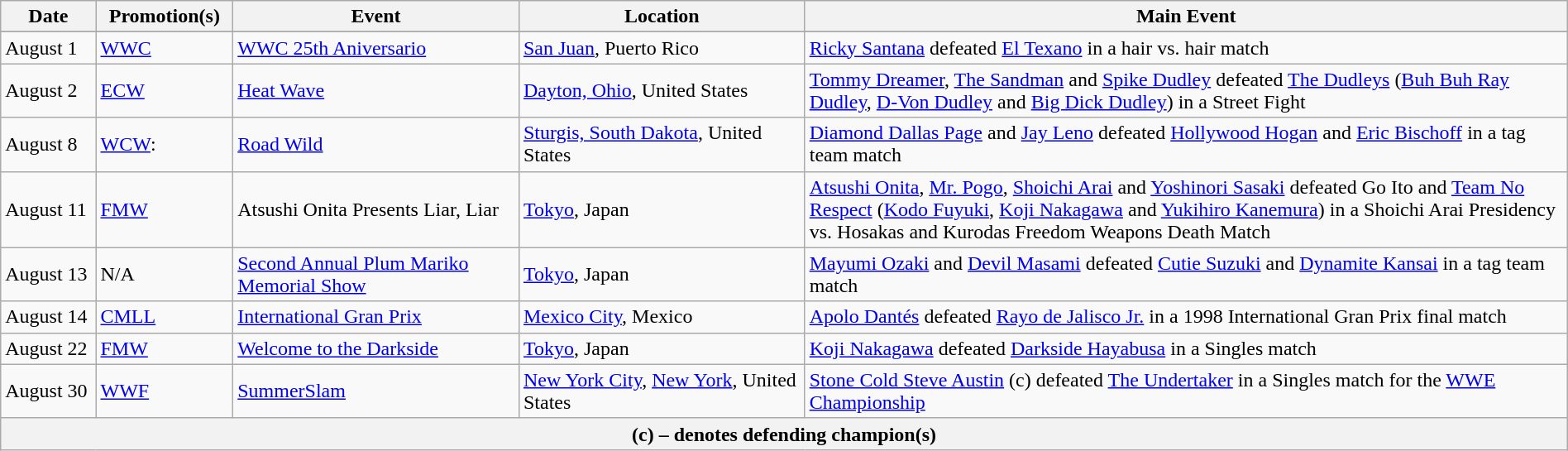<table class="wikitable" style="width:100%;">
<tr>
<th width="5%">Date</th>
<th width="5%">Promotion(s)</th>
<th style="width:15%;">Event</th>
<th style="width:15%;">Location</th>
<th style="width:40%;">Main Event</th>
</tr>
<tr style="width:20%;" |Notes>
</tr>
<tr>
<td>August 1</td>
<td><a href='#'>WWC</a></td>
<td><a href='#'>WWC 25th Aniversario</a></td>
<td><a href='#'>San Juan</a>, Puerto Rico</td>
<td><a href='#'>Ricky Santana</a> defeated <a href='#'>El Texano</a> in a hair vs. hair match</td>
</tr>
<tr>
<td>August 2</td>
<td><a href='#'>ECW</a></td>
<td><a href='#'>Heat Wave</a></td>
<td><a href='#'>Dayton, Ohio</a>, United States</td>
<td><a href='#'>Tommy Dreamer</a>, <a href='#'>The Sandman</a> and <a href='#'>Spike Dudley</a> defeated <a href='#'>The Dudleys</a> (<a href='#'>Buh Buh Ray Dudley</a>, <a href='#'>D-Von Dudley</a> and <a href='#'>Big Dick Dudley</a>) in a Street Fight</td>
</tr>
<tr>
<td>August 8</td>
<td><a href='#'>WCW</a>:<br></td>
<td><a href='#'>Road Wild</a></td>
<td><a href='#'>Sturgis, South Dakota</a>, United States</td>
<td><a href='#'>Diamond Dallas Page</a> and <a href='#'>Jay Leno</a> defeated <a href='#'>Hollywood Hogan</a> and <a href='#'>Eric Bischoff</a> in a tag team match</td>
</tr>
<tr>
<td>August 11</td>
<td><a href='#'>FMW</a></td>
<td>Atsushi Onita Presents Liar, Liar</td>
<td><a href='#'>Tokyo</a>, Japan</td>
<td><a href='#'>Atsushi Onita</a>, <a href='#'>Mr. Pogo</a>, <a href='#'>Shoichi Arai</a> and <a href='#'>Yoshinori Sasaki</a> defeated Go Ito and <a href='#'>Team No Respect</a> (<a href='#'>Kodo Fuyuki</a>, <a href='#'>Koji Nakagawa</a> and <a href='#'>Yukihiro Kanemura</a>) in a Shoichi Arai Presidency vs. Hosakas and Kurodas Freedom Weapons Death Match</td>
</tr>
<tr>
<td>August 13</td>
<td>N/A</td>
<td><a href='#'>Second Annual Plum Mariko Memorial Show</a></td>
<td><a href='#'>Tokyo</a>, Japan</td>
<td><a href='#'>Mayumi Ozaki</a> and <a href='#'>Devil Masami</a> defeated <a href='#'>Cutie Suzuki</a> and <a href='#'>Dynamite Kansai</a> in a tag team match</td>
</tr>
<tr>
<td>August 14</td>
<td><a href='#'>CMLL</a></td>
<td><a href='#'>International Gran Prix</a></td>
<td><a href='#'>Mexico City</a>, Mexico</td>
<td><a href='#'>Apolo Dantés</a> defeated <a href='#'>Rayo de Jalisco Jr.</a> in a 1998 International Gran Prix final match</td>
</tr>
<tr>
<td>August 22</td>
<td><a href='#'>FMW</a></td>
<td><a href='#'>Welcome to the Darkside</a></td>
<td><a href='#'>Tokyo</a>, Japan</td>
<td><a href='#'>Koji Nakagawa</a> defeated <a href='#'>Darkside Hayabusa</a> in a Singles match</td>
</tr>
<tr>
<td>August 30</td>
<td><a href='#'>WWF</a></td>
<td><a href='#'>SummerSlam</a></td>
<td><a href='#'>New York City</a>, <a href='#'>New York</a>, United States</td>
<td><a href='#'>Stone Cold Steve Austin</a> (c) defeated <a href='#'>The Undertaker</a> in a Singles match for the <a href='#'>WWE Championship</a></td>
</tr>
<tr>
<th colspan="6">(c) – denotes defending champion(s)</th>
</tr>
</table>
